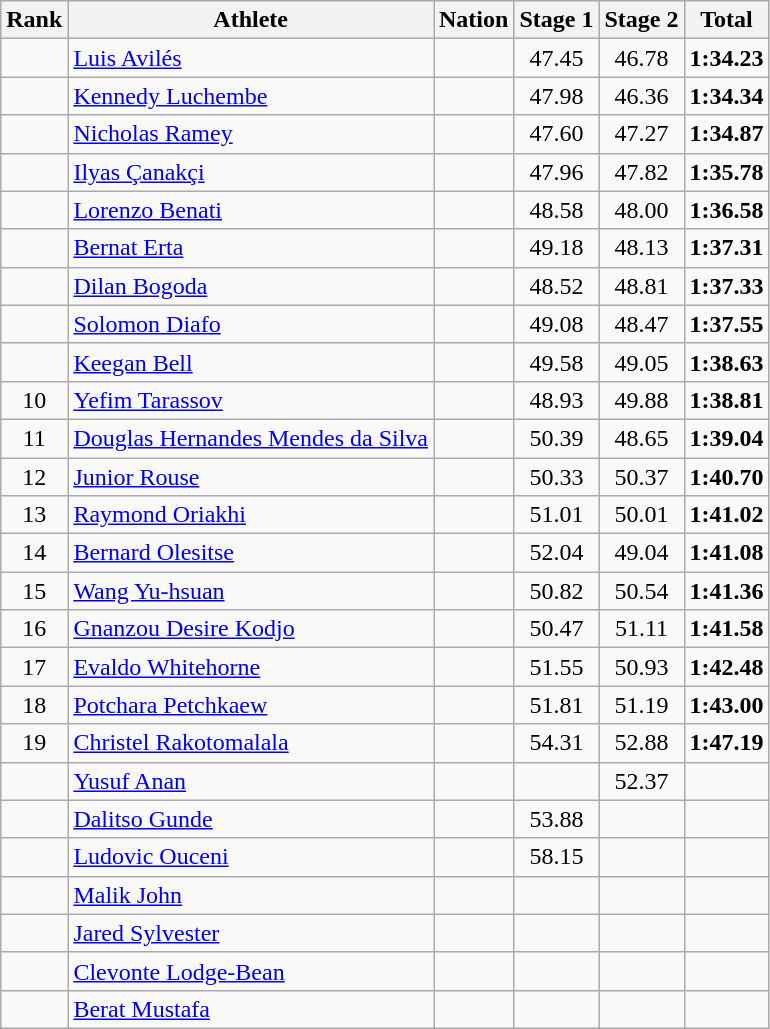<table class="wikitable sortable" style="text-align:center">
<tr>
<th>Rank</th>
<th>Athlete</th>
<th>Nation</th>
<th>Stage 1</th>
<th>Stage 2</th>
<th>Total</th>
</tr>
<tr>
<td></td>
<td align=left><a href='#'>Luis Avilés</a></td>
<td align=left></td>
<td>47.45</td>
<td>46.78</td>
<td><strong>1:34.23</strong></td>
</tr>
<tr>
<td></td>
<td align=left><a href='#'>Kennedy Luchembe</a></td>
<td align=left></td>
<td>47.98</td>
<td>46.36</td>
<td><strong>1:34.34</strong></td>
</tr>
<tr>
<td></td>
<td align=left><a href='#'>Nicholas Ramey</a></td>
<td align=left></td>
<td>47.60</td>
<td>47.27</td>
<td><strong>1:34.87</strong></td>
</tr>
<tr>
<td></td>
<td align=left><a href='#'>Ilyas Çanakçi</a></td>
<td align=left></td>
<td>47.96</td>
<td>47.82</td>
<td><strong>1:35.78</strong></td>
</tr>
<tr>
<td></td>
<td align=left><a href='#'>Lorenzo Benati</a></td>
<td align=left></td>
<td>48.58</td>
<td>48.00</td>
<td><strong>1:36.58</strong></td>
</tr>
<tr>
<td></td>
<td align=left><a href='#'>Bernat Erta</a></td>
<td align=left></td>
<td>49.18</td>
<td>48.13</td>
<td><strong>1:37.31</strong></td>
</tr>
<tr>
<td></td>
<td align=left><a href='#'>Dilan Bogoda</a></td>
<td align=left></td>
<td>48.52</td>
<td>48.81</td>
<td><strong>1:37.33</strong></td>
</tr>
<tr>
<td></td>
<td align=left><a href='#'>Solomon Diafo</a></td>
<td align=left></td>
<td>49.08</td>
<td>48.47</td>
<td><strong>1:37.55</strong></td>
</tr>
<tr>
<td></td>
<td align=left><a href='#'>Keegan Bell</a></td>
<td align=left></td>
<td>49.58</td>
<td>49.05</td>
<td><strong>1:38.63</strong></td>
</tr>
<tr>
<td>10</td>
<td align=left><a href='#'>Yefim Tarassov</a></td>
<td align=left></td>
<td>48.93</td>
<td>49.88</td>
<td><strong>1:38.81</strong></td>
</tr>
<tr>
<td>11</td>
<td align=left><a href='#'>Douglas Hernandes Mendes da Silva</a></td>
<td align=left></td>
<td>50.39</td>
<td>48.65</td>
<td><strong>1:39.04</strong></td>
</tr>
<tr>
<td>12</td>
<td align=left><a href='#'>Junior Rouse</a></td>
<td align=left></td>
<td>50.33</td>
<td>50.37</td>
<td><strong>1:40.70</strong></td>
</tr>
<tr>
<td>13</td>
<td align=left><a href='#'>Raymond Oriakhi</a></td>
<td align=left></td>
<td>51.01</td>
<td>50.01</td>
<td><strong>1:41.02</strong></td>
</tr>
<tr>
<td>14</td>
<td align=left><a href='#'>Bernard Olesitse</a></td>
<td align=left></td>
<td>52.04</td>
<td>49.04</td>
<td><strong>1:41.08</strong></td>
</tr>
<tr>
<td>15</td>
<td align=left><a href='#'>Wang Yu-hsuan</a></td>
<td align=left></td>
<td>50.82</td>
<td>50.54</td>
<td><strong>1:41.36</strong></td>
</tr>
<tr>
<td>16</td>
<td align=left><a href='#'>Gnanzou Desire Kodjo</a></td>
<td align=left></td>
<td>50.47</td>
<td>51.11</td>
<td><strong>1:41.58</strong></td>
</tr>
<tr>
<td>17</td>
<td align=left><a href='#'>Evaldo Whitehorne</a></td>
<td align=left></td>
<td>51.55</td>
<td>50.93</td>
<td><strong>1:42.48</strong></td>
</tr>
<tr>
<td>18</td>
<td align=left><a href='#'>Potchara Petchkaew</a></td>
<td align=left></td>
<td>51.81</td>
<td>51.19</td>
<td><strong>1:43.00</strong></td>
</tr>
<tr>
<td>19</td>
<td align=left><a href='#'>Christel Rakotomalala</a></td>
<td align=left></td>
<td>54.31</td>
<td>52.88</td>
<td><strong>1:47.19</strong></td>
</tr>
<tr>
<td></td>
<td align=left><a href='#'>Yusuf Anan</a></td>
<td align=left></td>
<td></td>
<td>52.37</td>
<td></td>
</tr>
<tr>
<td></td>
<td align=left><a href='#'>Dalitso Gunde</a></td>
<td align=left></td>
<td>53.88</td>
<td></td>
<td></td>
</tr>
<tr>
<td></td>
<td align=left><a href='#'>Ludovic Ouceni</a></td>
<td align=left></td>
<td>58.15</td>
<td></td>
<td></td>
</tr>
<tr>
<td></td>
<td align=left><a href='#'>Malik John</a></td>
<td align=left></td>
<td></td>
<td></td>
<td></td>
</tr>
<tr>
<td></td>
<td align=left><a href='#'>Jared Sylvester</a></td>
<td align=left></td>
<td></td>
<td></td>
<td></td>
</tr>
<tr>
<td></td>
<td align=left><a href='#'>Clevonte Lodge-Bean</a></td>
<td align=left></td>
<td></td>
<td></td>
<td></td>
</tr>
<tr>
<td></td>
<td align=left><a href='#'>Berat Mustafa</a></td>
<td align=left></td>
<td></td>
<td></td>
<td></td>
</tr>
</table>
